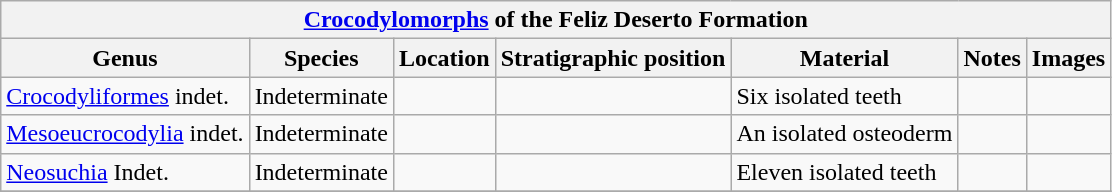<table class="wikitable" align="center">
<tr>
<th colspan="7" align="center"><a href='#'>Crocodylomorphs</a> of the Feliz Deserto Formation</th>
</tr>
<tr>
<th>Genus</th>
<th>Species</th>
<th>Location</th>
<th>Stratigraphic position</th>
<th>Material</th>
<th>Notes</th>
<th>Images</th>
</tr>
<tr>
<td><a href='#'>Crocodyliformes</a> indet.</td>
<td>Indeterminate</td>
<td></td>
<td></td>
<td>Six isolated teeth</td>
<td></td>
<td></td>
</tr>
<tr>
<td><a href='#'>Mesoeucrocodylia</a> indet.</td>
<td>Indeterminate</td>
<td></td>
<td></td>
<td>An isolated osteoderm</td>
<td></td>
<td></td>
</tr>
<tr>
<td><a href='#'>Neosuchia</a> Indet.</td>
<td>Indeterminate</td>
<td></td>
<td></td>
<td>Eleven isolated teeth</td>
<td></td>
<td></td>
</tr>
<tr>
</tr>
</table>
